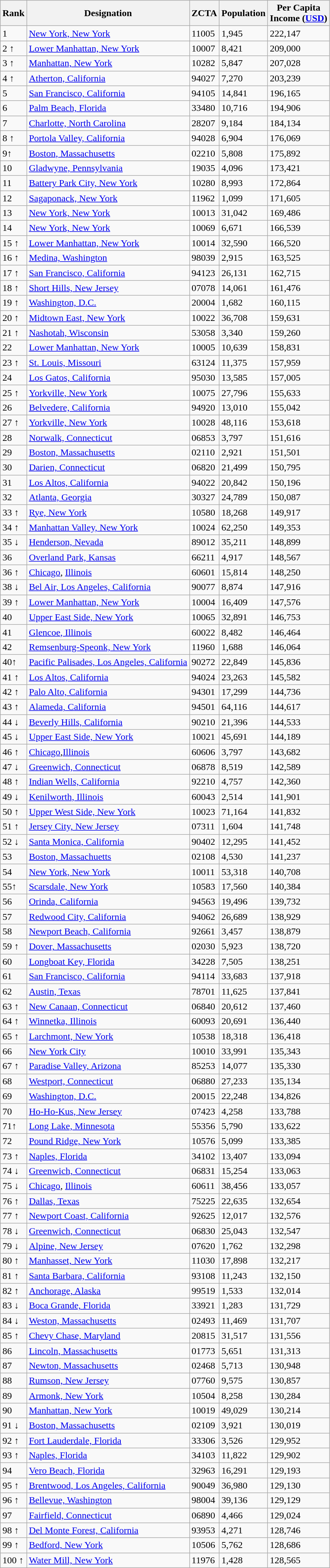<table class="wikitable sortable toccolours" cellspacing="3" cellpadding="4" align="center" style="border: 1px solid #707070;">
<tr>
<th>Rank</th>
<th>Designation</th>
<th>ZCTA</th>
<th>Population</th>
<th>Per Capita<br>Income (<a href='#'>USD</a>)</th>
</tr>
<tr>
<td>1</td>
<td><a href='#'>New York, New York</a></td>
<td>11005</td>
<td>1,945</td>
<td>222,147</td>
</tr>
<tr>
<td>2 ↑</td>
<td><a href='#'>Lower Manhattan, New York</a></td>
<td>10007</td>
<td>8,421</td>
<td>209,000</td>
</tr>
<tr>
<td>3 ↑</td>
<td><a href='#'>Manhattan, New York</a></td>
<td>10282</td>
<td>5,847</td>
<td>207,028</td>
</tr>
<tr>
<td>4 ↑</td>
<td><a href='#'>Atherton, California</a></td>
<td>94027</td>
<td>7,270</td>
<td>203,239</td>
</tr>
<tr>
<td>5</td>
<td><a href='#'>San Francisco, California</a></td>
<td>94105</td>
<td>14,841</td>
<td>196,165</td>
</tr>
<tr>
<td>6</td>
<td><a href='#'>Palm Beach, Florida</a></td>
<td>33480</td>
<td>10,716</td>
<td>194,906</td>
</tr>
<tr>
<td>7</td>
<td><a href='#'>Charlotte, North Carolina</a></td>
<td>28207</td>
<td>9,184</td>
<td>184,134</td>
</tr>
<tr>
<td>8 ↑</td>
<td><a href='#'>Portola Valley, California</a></td>
<td>94028</td>
<td>6,904</td>
<td>176,069</td>
</tr>
<tr>
<td>9↑</td>
<td><a href='#'>Boston, Massachusetts</a></td>
<td>02210</td>
<td>5,808</td>
<td>175,892</td>
</tr>
<tr>
<td>10</td>
<td><a href='#'>Gladwyne, Pennsylvania</a></td>
<td>19035</td>
<td>4,096</td>
<td>173,421</td>
</tr>
<tr>
<td>11</td>
<td><a href='#'>Battery Park City, New York</a></td>
<td>10280</td>
<td>8,993</td>
<td>172,864</td>
</tr>
<tr>
<td>12</td>
<td><a href='#'>Sagaponack, New York</a></td>
<td>11962</td>
<td>1,099</td>
<td>171,605</td>
</tr>
<tr>
<td>13</td>
<td><a href='#'>New York, New York</a></td>
<td>10013</td>
<td>31,042</td>
<td>169,486</td>
</tr>
<tr>
<td>14</td>
<td><a href='#'>New York, New York</a></td>
<td>10069</td>
<td>6,671</td>
<td>166,539</td>
</tr>
<tr>
<td>15 ↑</td>
<td><a href='#'>Lower Manhattan, New York</a></td>
<td>10014</td>
<td>32,590</td>
<td>166,520</td>
</tr>
<tr>
<td>16 ↑</td>
<td><a href='#'>Medina, Washington</a></td>
<td>98039</td>
<td>2,915</td>
<td>163,525</td>
</tr>
<tr>
<td>17 ↑</td>
<td><a href='#'>San Francisco, California</a></td>
<td>94123</td>
<td>26,131</td>
<td>162,715</td>
</tr>
<tr>
<td>18 ↑</td>
<td><a href='#'>Short Hills, New Jersey</a></td>
<td>07078</td>
<td>14,061</td>
<td>161,476</td>
</tr>
<tr>
<td>19 ↑</td>
<td><a href='#'>Washington, D.C.</a></td>
<td>20004</td>
<td>1,682</td>
<td>160,115</td>
</tr>
<tr>
<td>20 ↑</td>
<td><a href='#'>Midtown East, New York</a></td>
<td>10022</td>
<td>36,708</td>
<td>159,631</td>
</tr>
<tr>
<td>21 ↑</td>
<td><a href='#'>Nashotah, Wisconsin</a></td>
<td>53058</td>
<td>3,340</td>
<td>159,260</td>
</tr>
<tr>
<td>22</td>
<td><a href='#'>Lower Manhattan, New York</a></td>
<td>10005</td>
<td>10,639</td>
<td>158,831</td>
</tr>
<tr>
<td>23 ↑</td>
<td><a href='#'>St. Louis, Missouri</a></td>
<td>63124</td>
<td>11,375</td>
<td>157,959</td>
</tr>
<tr>
<td>24</td>
<td><a href='#'>Los Gatos, California</a></td>
<td>95030</td>
<td>13,585</td>
<td>157,005</td>
</tr>
<tr>
<td>25 ↑</td>
<td><a href='#'>Yorkville, New York</a></td>
<td>10075</td>
<td>27,796</td>
<td>155,633</td>
</tr>
<tr>
<td>26</td>
<td><a href='#'>Belvedere, California</a></td>
<td>94920</td>
<td>13,010</td>
<td>155,042</td>
</tr>
<tr>
<td>27 ↑</td>
<td><a href='#'>Yorkville, New York</a></td>
<td>10028</td>
<td>48,116</td>
<td>153,618</td>
</tr>
<tr>
<td>28</td>
<td><a href='#'>Norwalk, Connecticut</a></td>
<td>06853</td>
<td>3,797</td>
<td>151,616</td>
</tr>
<tr>
<td>29</td>
<td><a href='#'>Boston, Massachusetts</a></td>
<td>02110</td>
<td>2,921</td>
<td>151,501</td>
</tr>
<tr>
<td>30</td>
<td><a href='#'>Darien, Connecticut</a></td>
<td>06820</td>
<td>21,499</td>
<td>150,795</td>
</tr>
<tr>
<td>31</td>
<td><a href='#'>Los Altos, California</a></td>
<td>94022</td>
<td>20,842</td>
<td>150,196</td>
</tr>
<tr>
<td>32</td>
<td><a href='#'>Atlanta, Georgia</a></td>
<td>30327</td>
<td>24,789</td>
<td>150,087</td>
</tr>
<tr>
<td>33 ↑</td>
<td><a href='#'>Rye, New York</a></td>
<td>10580</td>
<td>18,268</td>
<td>149,917</td>
</tr>
<tr>
<td>34 ↑</td>
<td><a href='#'>Manhattan Valley, New York</a></td>
<td>10024</td>
<td>62,250</td>
<td>149,353</td>
</tr>
<tr>
<td>35 ↓</td>
<td><a href='#'>Henderson, Nevada</a></td>
<td>89012</td>
<td>35,211</td>
<td>148,899</td>
</tr>
<tr>
<td>36</td>
<td><a href='#'>Overland Park, Kansas</a></td>
<td>66211</td>
<td>4,917</td>
<td>148,567</td>
</tr>
<tr>
<td>36 ↑</td>
<td><a href='#'>Chicago</a>, <a href='#'>Illinois</a></td>
<td>60601</td>
<td>15,814</td>
<td>148,250</td>
</tr>
<tr>
<td>38 ↓</td>
<td><a href='#'>Bel Air, Los Angeles, California</a></td>
<td>90077</td>
<td>8,874</td>
<td>147,916</td>
</tr>
<tr>
<td>39 ↑</td>
<td><a href='#'>Lower Manhattan, New York</a></td>
<td>10004</td>
<td>16,409</td>
<td>147,576</td>
</tr>
<tr>
<td>40</td>
<td><a href='#'>Upper East Side, New York</a></td>
<td>10065</td>
<td>32,891</td>
<td>146,753</td>
</tr>
<tr>
<td>41</td>
<td><a href='#'>Glencoe, Illinois</a></td>
<td>60022</td>
<td>8,482</td>
<td>146,464</td>
</tr>
<tr>
<td>42</td>
<td><a href='#'>Remsenburg-Speonk, New York</a></td>
<td>11960</td>
<td>1,688</td>
<td>146,064</td>
</tr>
<tr>
<td>40↑</td>
<td><a href='#'>Pacific Palisades, Los Angeles, California</a></td>
<td>90272</td>
<td>22,849</td>
<td>145,836</td>
</tr>
<tr>
<td>41 ↑</td>
<td><a href='#'>Los Altos, California</a></td>
<td>94024</td>
<td>23,263</td>
<td>145,582</td>
</tr>
<tr>
<td>42 ↑</td>
<td><a href='#'>Palo Alto, California</a></td>
<td>94301</td>
<td>17,299</td>
<td>144,736</td>
</tr>
<tr>
<td>43 ↑</td>
<td><a href='#'>Alameda, California</a></td>
<td>94501</td>
<td>64,116</td>
<td>144,617</td>
</tr>
<tr>
<td>44 ↓</td>
<td><a href='#'>Beverly Hills, California</a></td>
<td>90210</td>
<td>21,396</td>
<td>144,533</td>
</tr>
<tr>
<td>45 ↓</td>
<td><a href='#'>Upper East Side, New York</a></td>
<td>10021</td>
<td>45,691</td>
<td>144,189</td>
</tr>
<tr>
<td>46 ↑</td>
<td><a href='#'>Chicago</a>,<a href='#'>Illinois</a></td>
<td>60606</td>
<td>3,797</td>
<td>143,682</td>
</tr>
<tr>
<td>47 ↓</td>
<td><a href='#'>Greenwich, Connecticut</a></td>
<td>06878</td>
<td>8,519</td>
<td>142,589</td>
</tr>
<tr>
<td>48 ↑</td>
<td><a href='#'>Indian Wells, California</a></td>
<td>92210</td>
<td>4,757</td>
<td>142,360</td>
</tr>
<tr>
<td>49 ↓</td>
<td><a href='#'>Kenilworth, Illinois</a></td>
<td>60043</td>
<td>2,514</td>
<td>141,901</td>
</tr>
<tr>
<td>50 ↑</td>
<td><a href='#'>Upper West Side, New York</a></td>
<td>10023</td>
<td>71,164</td>
<td>141,832</td>
</tr>
<tr>
<td>51 ↑</td>
<td><a href='#'>Jersey City, New Jersey</a></td>
<td>07311</td>
<td>1,604</td>
<td>141,748</td>
</tr>
<tr>
<td>52 ↓</td>
<td><a href='#'>Santa Monica, California</a></td>
<td>90402</td>
<td>12,295</td>
<td>141,452</td>
</tr>
<tr>
<td>53</td>
<td><a href='#'>Boston, Massachuetts</a></td>
<td>02108</td>
<td>4,530</td>
<td>141,237</td>
</tr>
<tr>
<td>54</td>
<td><a href='#'>New York, New York</a></td>
<td>10011</td>
<td>53,318</td>
<td>140,708</td>
</tr>
<tr>
<td>55↑</td>
<td><a href='#'>Scarsdale, New York</a></td>
<td>10583</td>
<td>17,560</td>
<td>140,384</td>
</tr>
<tr>
<td>56</td>
<td><a href='#'>Orinda, California</a></td>
<td>94563</td>
<td>19,496</td>
<td>139,732</td>
</tr>
<tr>
<td>57</td>
<td><a href='#'>Redwood City, California</a></td>
<td>94062</td>
<td>26,689</td>
<td>138,929</td>
</tr>
<tr>
<td>58</td>
<td><a href='#'>Newport Beach, California</a></td>
<td>92661</td>
<td>3,457</td>
<td>138,879</td>
</tr>
<tr>
<td>59 ↑</td>
<td><a href='#'>Dover, Massachusetts</a></td>
<td>02030</td>
<td>5,923</td>
<td>138,720</td>
</tr>
<tr>
<td>60</td>
<td><a href='#'>Longboat Key, Florida</a></td>
<td>34228</td>
<td>7,505</td>
<td>138,251</td>
</tr>
<tr>
<td>61</td>
<td><a href='#'>San Francisco, California</a></td>
<td>94114</td>
<td>33,683</td>
<td>137,918</td>
</tr>
<tr>
<td>62</td>
<td><a href='#'>Austin, Texas</a></td>
<td>78701</td>
<td>11,625</td>
<td>137,841</td>
</tr>
<tr>
<td>63 ↑</td>
<td><a href='#'>New Canaan, Connecticut</a></td>
<td>06840</td>
<td>20,612</td>
<td>137,460</td>
</tr>
<tr>
<td>64 ↑</td>
<td><a href='#'>Winnetka, Illinois</a></td>
<td>60093</td>
<td>20,691</td>
<td>136,440</td>
</tr>
<tr>
<td>65 ↑</td>
<td><a href='#'>Larchmont, New York</a></td>
<td>10538</td>
<td>18,318</td>
<td>136,418</td>
</tr>
<tr>
<td>66</td>
<td><a href='#'>New York City</a></td>
<td>10010</td>
<td>33,991</td>
<td>135,343</td>
</tr>
<tr>
<td>67 ↑</td>
<td><a href='#'>Paradise Valley, Arizona</a></td>
<td>85253</td>
<td>14,077</td>
<td>135,330</td>
</tr>
<tr>
<td>68</td>
<td><a href='#'>Westport, Connecticut</a></td>
<td>06880</td>
<td>27,233</td>
<td>135,134</td>
</tr>
<tr>
<td>69</td>
<td><a href='#'>Washington, D.C.</a></td>
<td>20015</td>
<td>22,248</td>
<td>134,826</td>
</tr>
<tr>
<td>70</td>
<td><a href='#'>Ho-Ho-Kus, New Jersey</a></td>
<td>07423</td>
<td>4,258</td>
<td>133,788</td>
</tr>
<tr>
<td>71↑</td>
<td><a href='#'>Long Lake, Minnesota</a></td>
<td>55356</td>
<td>5,790</td>
<td>133,622</td>
</tr>
<tr>
<td>72</td>
<td><a href='#'>Pound Ridge, New York</a></td>
<td>10576</td>
<td>5,099</td>
<td>133,385</td>
</tr>
<tr>
<td>73 ↑</td>
<td><a href='#'>Naples, Florida</a></td>
<td>34102</td>
<td>13,407</td>
<td>133,094</td>
</tr>
<tr>
<td>74 ↓</td>
<td><a href='#'>Greenwich, Connecticut</a></td>
<td>06831</td>
<td>15,254</td>
<td>133,063</td>
</tr>
<tr>
<td>75 ↓</td>
<td><a href='#'>Chicago</a>, <a href='#'>Illinois</a></td>
<td>60611</td>
<td>38,456</td>
<td>133,057</td>
</tr>
<tr>
<td>76 ↑</td>
<td><a href='#'>Dallas, Texas</a></td>
<td>75225</td>
<td>22,635</td>
<td>132,654</td>
</tr>
<tr>
<td>77 ↑</td>
<td><a href='#'>Newport Coast, California</a></td>
<td>92625</td>
<td>12,017</td>
<td>132,576</td>
</tr>
<tr>
<td>78 ↓</td>
<td><a href='#'>Greenwich, Connecticut</a></td>
<td>06830</td>
<td>25,043</td>
<td>132,547</td>
</tr>
<tr>
<td>79 ↓</td>
<td><a href='#'>Alpine, New Jersey</a></td>
<td>07620</td>
<td>1,762</td>
<td>132,298</td>
</tr>
<tr>
<td>80 ↑</td>
<td><a href='#'>Manhasset, New York</a></td>
<td>11030</td>
<td>17,898</td>
<td>132,217</td>
</tr>
<tr>
<td>81 ↑</td>
<td><a href='#'>Santa Barbara, California</a></td>
<td>93108</td>
<td>11,243</td>
<td>132,150</td>
</tr>
<tr>
<td>82 ↑</td>
<td><a href='#'>Anchorage, Alaska</a></td>
<td>99519</td>
<td>1,533</td>
<td>132,014</td>
</tr>
<tr>
<td>83 ↓</td>
<td><a href='#'>Boca Grande, Florida</a></td>
<td>33921</td>
<td>1,283</td>
<td>131,729</td>
</tr>
<tr>
<td>84 ↓</td>
<td><a href='#'>Weston, Massachusetts</a></td>
<td>02493</td>
<td>11,469</td>
<td>131,707</td>
</tr>
<tr>
<td>85 ↑</td>
<td><a href='#'>Chevy Chase, Maryland</a></td>
<td>20815</td>
<td>31,517</td>
<td>131,556</td>
</tr>
<tr>
<td>86</td>
<td><a href='#'>Lincoln, Massachusetts</a></td>
<td>01773</td>
<td>5,651</td>
<td>131,313</td>
</tr>
<tr>
<td>87</td>
<td><a href='#'>Newton, Massachusetts</a></td>
<td>02468</td>
<td>5,713</td>
<td>130,948</td>
</tr>
<tr>
<td>88</td>
<td><a href='#'>Rumson, New Jersey</a></td>
<td>07760</td>
<td>9,575</td>
<td>130,857</td>
</tr>
<tr>
<td>89</td>
<td><a href='#'>Armonk, New York</a></td>
<td>10504</td>
<td>8,258</td>
<td>130,284</td>
</tr>
<tr>
<td>90</td>
<td><a href='#'>Manhattan, New York</a></td>
<td>10019</td>
<td>49,029</td>
<td>130,214</td>
</tr>
<tr>
<td>91 ↓</td>
<td><a href='#'>Boston, Massachusetts</a></td>
<td>02109</td>
<td>3,921</td>
<td>130,019</td>
</tr>
<tr>
<td>92 ↑</td>
<td><a href='#'>Fort Lauderdale, Florida</a></td>
<td>33306</td>
<td>3,526</td>
<td>129,952</td>
</tr>
<tr>
<td>93 ↑</td>
<td><a href='#'>Naples, Florida</a></td>
<td>34103</td>
<td>11,822</td>
<td>129,902</td>
</tr>
<tr>
<td>94</td>
<td><a href='#'>Vero Beach, Florida</a></td>
<td>32963</td>
<td>16,291</td>
<td>129,193</td>
</tr>
<tr>
<td>95 ↑</td>
<td><a href='#'>Brentwood, Los Angeles, California</a></td>
<td>90049</td>
<td>36,980</td>
<td>129,130</td>
</tr>
<tr>
<td>96 ↑</td>
<td><a href='#'>Bellevue, Washington</a></td>
<td>98004</td>
<td>39,136</td>
<td>129,129</td>
</tr>
<tr>
<td>97</td>
<td><a href='#'>Fairfield, Connecticut</a></td>
<td>06890</td>
<td>4,466</td>
<td>129,024</td>
</tr>
<tr>
<td>98 ↑</td>
<td><a href='#'>Del Monte Forest, California</a></td>
<td>93953</td>
<td>4,271</td>
<td>128,746</td>
</tr>
<tr>
<td>99 ↑</td>
<td><a href='#'>Bedford, New York</a></td>
<td>10506</td>
<td>5,762</td>
<td>128,686</td>
</tr>
<tr>
<td>100 ↑</td>
<td><a href='#'>Water Mill, New York</a></td>
<td>11976</td>
<td>1,428</td>
<td>128,565</td>
</tr>
</table>
